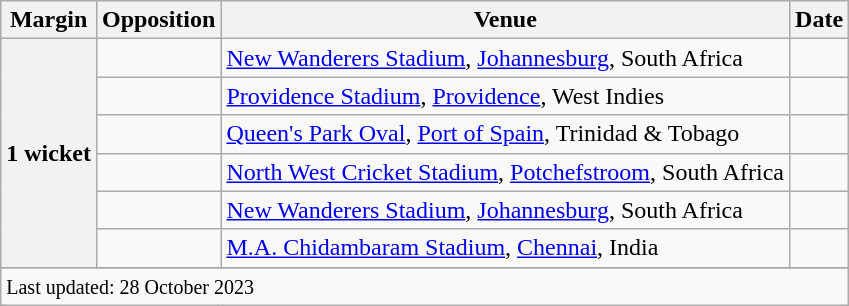<table class="wikitable plainrowheaders sortable">
<tr>
<th scope=col>Margin</th>
<th scope=col>Opposition</th>
<th scope=col>Venue</th>
<th scope=col>Date</th>
</tr>
<tr>
<th scope=row style=text-align:center; rowspan=6><strong>1 wicket</strong></th>
<td></td>
<td><a href='#'>New Wanderers Stadium</a>, <a href='#'>Johannesburg</a>, South Africa</td>
<td></td>
</tr>
<tr>
<td></td>
<td><a href='#'>Providence Stadium</a>, <a href='#'>Providence</a>, West Indies</td>
<td> </td>
</tr>
<tr>
<td></td>
<td><a href='#'>Queen's Park Oval</a>, <a href='#'>Port of Spain</a>, Trinidad & Tobago</td>
<td></td>
</tr>
<tr>
<td></td>
<td><a href='#'>North West Cricket Stadium</a>, <a href='#'>Potchefstroom</a>, South Africa</td>
<td></td>
</tr>
<tr>
<td></td>
<td><a href='#'>New Wanderers Stadium</a>, <a href='#'>Johannesburg</a>, South Africa</td>
<td></td>
</tr>
<tr>
<td></td>
<td><a href='#'>M.A. Chidambaram Stadium</a>, <a href='#'>Chennai</a>, India</td>
<td> </td>
</tr>
<tr>
</tr>
<tr class=sortbottom>
<td colspan="5"><small>Last updated: 28 October 2023</small></td>
</tr>
</table>
